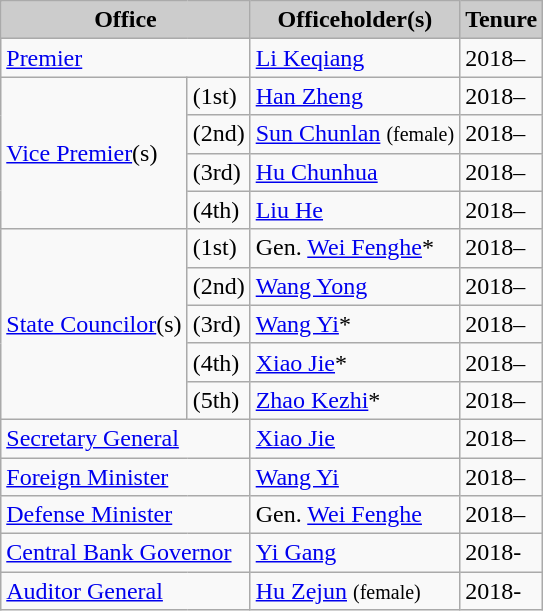<table class="wikitable sortable">
<tr>
<th style="background:#ccc;" colspan="2">Office</th>
<th style="background:#ccc;">Officeholder(s)</th>
<th style="background:#ccc;">Tenure</th>
</tr>
<tr>
<td colspan="2"><a href='#'>Premier</a></td>
<td><a href='#'>Li Keqiang</a></td>
<td>2018–</td>
</tr>
<tr>
<td rowspan="4"><a href='#'>Vice Premier</a>(s)</td>
<td>(1st)</td>
<td><a href='#'>Han Zheng</a></td>
<td>2018–</td>
</tr>
<tr>
<td>(2nd)</td>
<td><a href='#'>Sun Chunlan</a> <small>(female)</small></td>
<td>2018–</td>
</tr>
<tr>
<td>(3rd)</td>
<td><a href='#'>Hu Chunhua</a></td>
<td>2018–</td>
</tr>
<tr>
<td>(4th)</td>
<td><a href='#'>Liu He</a></td>
<td>2018–</td>
</tr>
<tr>
<td rowspan="5"><a href='#'>State Councilor</a>(s)</td>
<td>(1st)</td>
<td>Gen. <a href='#'>Wei Fenghe</a>*</td>
<td>2018–</td>
</tr>
<tr>
<td>(2nd)</td>
<td><a href='#'>Wang Yong</a></td>
<td>2018–</td>
</tr>
<tr>
<td>(3rd)</td>
<td><a href='#'>Wang Yi</a>*</td>
<td>2018–</td>
</tr>
<tr>
<td>(4th)</td>
<td><a href='#'>Xiao Jie</a>*</td>
<td>2018–</td>
</tr>
<tr>
<td>(5th)</td>
<td><a href='#'>Zhao Kezhi</a>*</td>
<td>2018–</td>
</tr>
<tr>
<td colspan="2"><a href='#'>Secretary General</a></td>
<td><a href='#'>Xiao Jie</a></td>
<td>2018–</td>
</tr>
<tr>
<td colspan="2"><a href='#'>Foreign Minister</a></td>
<td><a href='#'>Wang Yi</a></td>
<td>2018–</td>
</tr>
<tr>
<td colspan="2"><a href='#'>Defense Minister</a></td>
<td>Gen. <a href='#'>Wei Fenghe</a></td>
<td>2018–</td>
</tr>
<tr>
<td colspan="2"><a href='#'>Central Bank Governor</a></td>
<td><a href='#'>Yi Gang</a></td>
<td>2018-</td>
</tr>
<tr>
<td colspan="2"><a href='#'>Auditor General</a></td>
<td><a href='#'>Hu Zejun</a> <small>(female)</small></td>
<td>2018-</td>
</tr>
</table>
